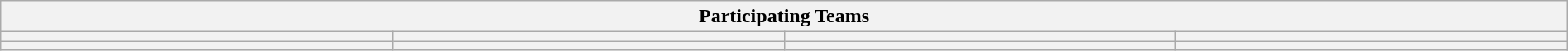<table class="wikitable" style="width:100%;">
<tr>
<th colspan=4><strong>Participating Teams</strong></th>
</tr>
<tr>
<th style="width:25%;"></th>
<th style="width:25%;"></th>
<th style="width:25%;"></th>
<th style="width:25%;"></th>
</tr>
<tr>
<th></th>
<th></th>
<th></th>
<th></th>
</tr>
</table>
